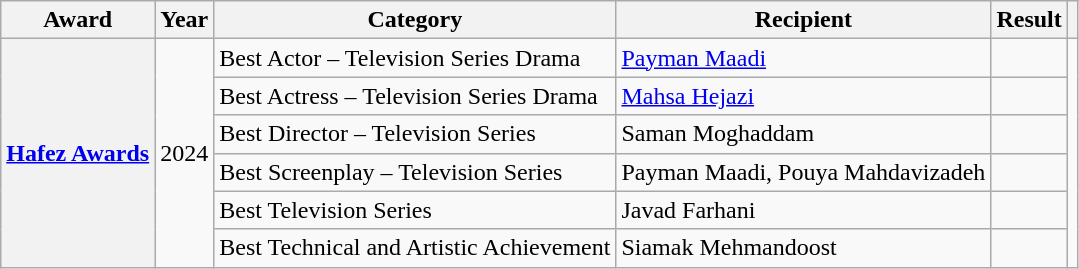<table class="wikitable sortable plainrowheaders">
<tr>
<th scope="col">Award</th>
<th scope="col">Year</th>
<th scope="col">Category</th>
<th scope="col">Recipient</th>
<th scope="col">Result</th>
<th></th>
</tr>
<tr>
<th rowspan="6" scope="row"><a href='#'>Hafez Awards</a></th>
<td rowspan="6">2024</td>
<td>Best Actor – Television Series Drama</td>
<td><a href='#'>Payman Maadi</a></td>
<td></td>
<td rowspan="6"></td>
</tr>
<tr>
<td>Best Actress – Television Series Drama</td>
<td><a href='#'>Mahsa Hejazi</a></td>
<td></td>
</tr>
<tr>
<td>Best Director – Television Series</td>
<td>Saman Moghaddam</td>
<td></td>
</tr>
<tr>
<td>Best Screenplay – Television Series</td>
<td>Payman Maadi, Pouya Mahdavizadeh</td>
<td></td>
</tr>
<tr>
<td>Best Television Series</td>
<td>Javad Farhani</td>
<td></td>
</tr>
<tr>
<td>Best Technical and Artistic Achievement</td>
<td>Siamak Mehmandoost</td>
<td></td>
</tr>
</table>
